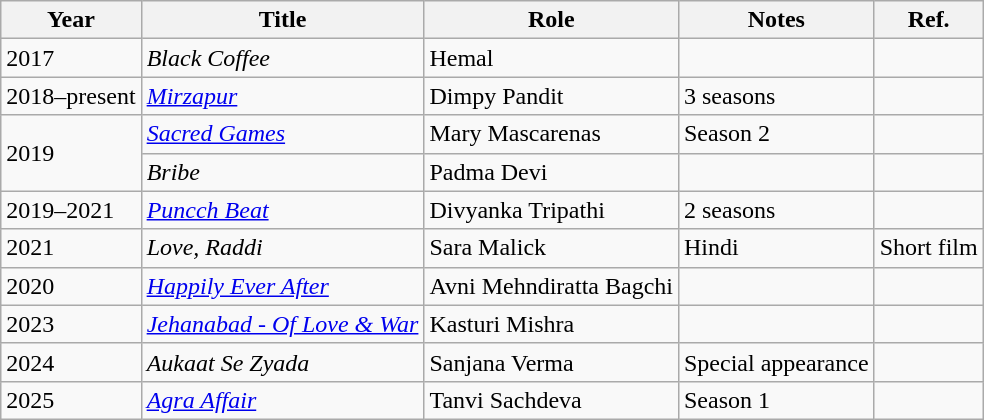<table class="wikitable sortable">
<tr>
<th>Year</th>
<th>Title</th>
<th>Role</th>
<th class="unsortable">Notes</th>
<th class="unsortable">Ref.</th>
</tr>
<tr>
<td>2017</td>
<td><em>Black Coffee</em></td>
<td>Hemal</td>
<td></td>
<td></td>
</tr>
<tr>
<td>2018–present</td>
<td><em><a href='#'>Mirzapur</a></em></td>
<td>Dimpy Pandit</td>
<td>3 seasons</td>
<td></td>
</tr>
<tr>
<td rowspan="2">2019</td>
<td><em><a href='#'>Sacred Games</a></em></td>
<td>Mary Mascarenas</td>
<td>Season 2</td>
<td></td>
</tr>
<tr>
<td><em>Bribe</em></td>
<td>Padma Devi</td>
<td></td>
<td></td>
</tr>
<tr>
<td>2019–2021</td>
<td><em><a href='#'>Puncch Beat</a></em></td>
<td>Divyanka Tripathi</td>
<td>2 seasons</td>
<td></td>
</tr>
<tr>
<td>2021</td>
<td><em>Love, Raddi</em></td>
<td>Sara Malick</td>
<td>Hindi</td>
<td>Short film</td>
</tr>
<tr>
<td>2020</td>
<td><em><a href='#'>Happily Ever After</a></em></td>
<td>Avni Mehndiratta Bagchi</td>
<td></td>
<td></td>
</tr>
<tr>
<td>2023</td>
<td><em><a href='#'>Jehanabad - Of Love & War</a></em></td>
<td>Kasturi Mishra</td>
<td></td>
<td></td>
</tr>
<tr>
<td>2024</td>
<td><em>Aukaat Se Zyada</em></td>
<td>Sanjana Verma</td>
<td>Special appearance</td>
<td></td>
</tr>
<tr>
<td>2025</td>
<td><em><a href='#'>Agra Affair</a></em></td>
<td>Tanvi Sachdeva</td>
<td>Season 1</td>
<td></td>
</tr>
</table>
